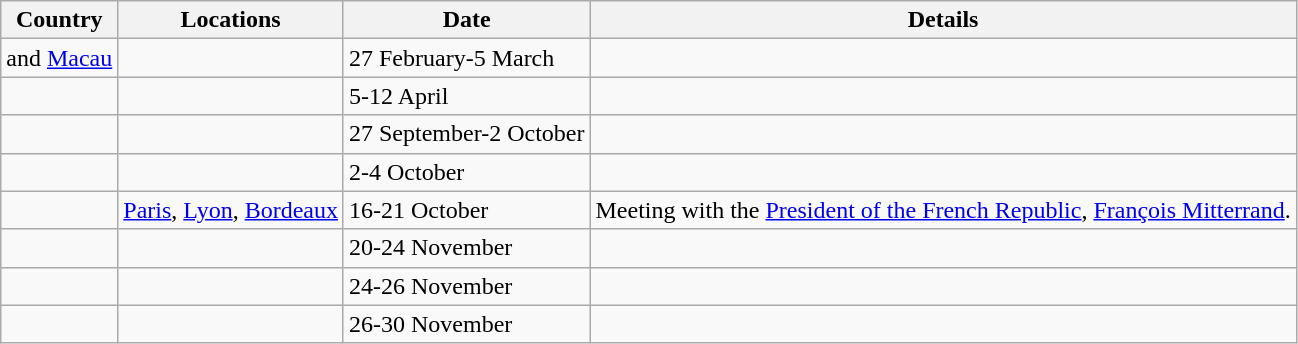<table class="wikitable">
<tr>
<th>Country</th>
<th>Locations</th>
<th>Date</th>
<th>Details</th>
</tr>
<tr>
<td> and  <a href='#'>Macau</a></td>
<td></td>
<td>27 February-5 March</td>
<td></td>
</tr>
<tr>
<td></td>
<td></td>
<td>5-12 April</td>
<td></td>
</tr>
<tr>
<td></td>
<td></td>
<td>27 September-2 October</td>
<td></td>
</tr>
<tr>
<td></td>
<td></td>
<td>2-4 October</td>
<td></td>
</tr>
<tr>
<td></td>
<td><a href='#'>Paris</a>, <a href='#'>Lyon</a>, <a href='#'>Bordeaux</a></td>
<td>16-21 October</td>
<td>Meeting with the <a href='#'>President of the French Republic</a>, <a href='#'>François Mitterrand</a>.</td>
</tr>
<tr>
<td></td>
<td></td>
<td>20-24 November</td>
<td></td>
</tr>
<tr>
<td></td>
<td></td>
<td>24-26 November</td>
<td></td>
</tr>
<tr>
<td></td>
<td></td>
<td>26-30 November</td>
<td></td>
</tr>
</table>
